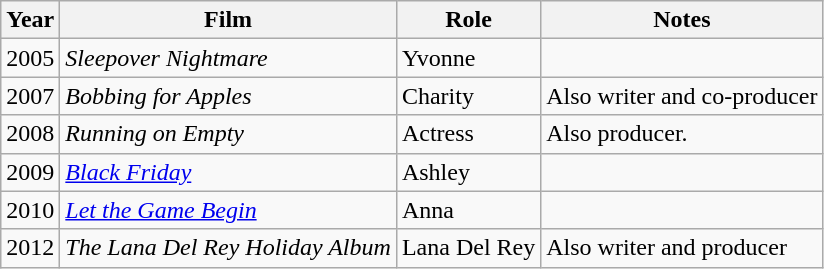<table class="wikitable sortable">
<tr>
<th>Year</th>
<th>Film</th>
<th>Role</th>
<th class="unsortable">Notes</th>
</tr>
<tr>
<td>2005</td>
<td><em>Sleepover Nightmare</em></td>
<td>Yvonne</td>
<td></td>
</tr>
<tr>
<td>2007</td>
<td><em>Bobbing for Apples</em></td>
<td>Charity</td>
<td>Also writer and co-producer</td>
</tr>
<tr>
<td>2008</td>
<td><em>Running on Empty</em></td>
<td>Actress</td>
<td>Also producer.</td>
</tr>
<tr>
<td>2009</td>
<td><em><a href='#'>Black Friday</a></em></td>
<td>Ashley</td>
<td></td>
</tr>
<tr>
<td>2010</td>
<td><em><a href='#'>Let the Game Begin</a></em></td>
<td>Anna</td>
<td></td>
</tr>
<tr>
<td>2012</td>
<td data-sort-value="Lana Del Rey Holiday Album, The"><em>The Lana Del Rey Holiday Album</em></td>
<td>Lana Del Rey</td>
<td>Also writer and producer</td>
</tr>
</table>
